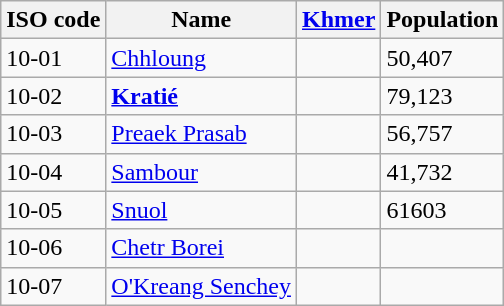<table class="wikitable">
<tr>
<th>ISO code</th>
<th>Name</th>
<th><a href='#'>Khmer</a></th>
<th>Population</th>
</tr>
<tr>
<td>10-01</td>
<td><a href='#'>Chhloung</a></td>
<td></td>
<td>50,407</td>
</tr>
<tr>
<td>10-02</td>
<td><strong><a href='#'>Kratié</a></strong></td>
<td></td>
<td>79,123</td>
</tr>
<tr>
<td>10-03</td>
<td><a href='#'>Preaek Prasab</a></td>
<td></td>
<td>56,757</td>
</tr>
<tr>
<td>10-04</td>
<td><a href='#'>Sambour</a></td>
<td></td>
<td>41,732</td>
</tr>
<tr>
<td>10-05</td>
<td><a href='#'>Snuol</a></td>
<td></td>
<td>61603</td>
</tr>
<tr>
<td>10-06</td>
<td><a href='#'>Chetr Borei</a></td>
<td></td>
<td></td>
</tr>
<tr>
<td>10-07</td>
<td><a href='#'>O'Kreang Senchey</a></td>
<td></td>
<td></td>
</tr>
</table>
